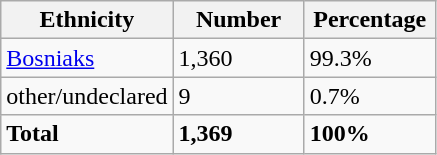<table class="wikitable">
<tr>
<th width="100px">Ethnicity</th>
<th width="80px">Number</th>
<th width="80px">Percentage</th>
</tr>
<tr>
<td><a href='#'>Bosniaks</a></td>
<td>1,360</td>
<td>99.3%</td>
</tr>
<tr>
<td>other/undeclared</td>
<td>9</td>
<td>0.7%</td>
</tr>
<tr>
<td><strong>Total</strong></td>
<td><strong>1,369</strong></td>
<td><strong>100%</strong></td>
</tr>
</table>
